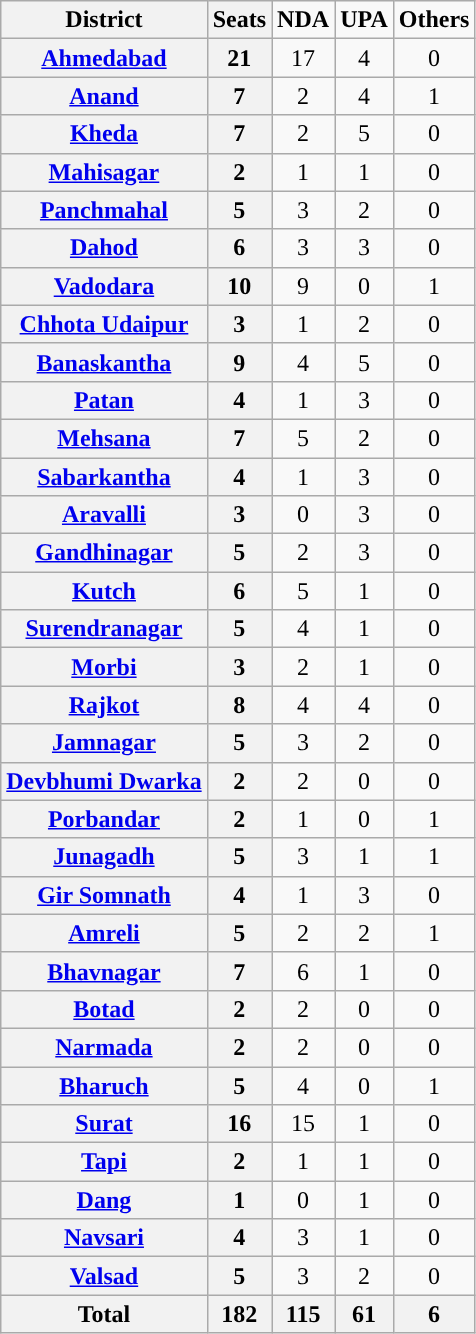<table class="wikitable sortable" style="text-align:center;">
<tr>
<th>District</th>
<th>Seats</th>
<td><span><strong>NDA</strong></span></td>
<td><span><strong>UPA</strong></span></td>
<td><span><strong>Others</strong></span></td>
</tr>
<tr>
<th><a href='#'>Ahmedabad</a></th>
<th>21</th>
<td style="background:">17</td>
<td>4</td>
<td>0</td>
</tr>
<tr>
<th><a href='#'>Anand</a></th>
<th>7</th>
<td>2</td>
<td style="background:">4</td>
<td>1</td>
</tr>
<tr>
<th><a href='#'>Kheda</a></th>
<th>7</th>
<td>2</td>
<td style="background:">5</td>
<td>0</td>
</tr>
<tr>
<th><a href='#'>Mahisagar</a></th>
<th>2</th>
<td>1</td>
<td>1</td>
<td>0</td>
</tr>
<tr>
<th><a href='#'>Panchmahal</a></th>
<th>5</th>
<td style="background:">3</td>
<td>2</td>
<td>0</td>
</tr>
<tr>
<th><a href='#'>Dahod</a></th>
<th>6</th>
<td>3</td>
<td>3</td>
<td>0</td>
</tr>
<tr>
<th><a href='#'>Vadodara</a></th>
<th>10</th>
<td style="background:">9</td>
<td>0</td>
<td>1</td>
</tr>
<tr>
<th><a href='#'>Chhota Udaipur</a></th>
<th>3</th>
<td>1</td>
<td style="background:">2</td>
<td>0</td>
</tr>
<tr>
<th><a href='#'>Banaskantha</a></th>
<th>9</th>
<td>4</td>
<td style="background:">5</td>
<td>0</td>
</tr>
<tr>
<th><a href='#'>Patan</a></th>
<th>4</th>
<td>1</td>
<td style="background:">3</td>
<td>0</td>
</tr>
<tr>
<th><a href='#'>Mehsana</a></th>
<th>7</th>
<td style="background:">5</td>
<td>2</td>
<td>0</td>
</tr>
<tr>
<th><a href='#'>Sabarkantha</a></th>
<th>4</th>
<td>1</td>
<td style="background:">3</td>
<td>0</td>
</tr>
<tr>
<th><a href='#'>Aravalli</a></th>
<th>3</th>
<td>0</td>
<td style="background:">3</td>
<td>0</td>
</tr>
<tr>
<th><a href='#'>Gandhinagar</a></th>
<th>5</th>
<td>2</td>
<td style="background:">3</td>
<td>0</td>
</tr>
<tr>
<th><a href='#'>Kutch</a></th>
<th>6</th>
<td style="background:">5</td>
<td>1</td>
<td>0</td>
</tr>
<tr>
<th><a href='#'>Surendranagar</a></th>
<th>5</th>
<td style="background:">4</td>
<td>1</td>
<td>0</td>
</tr>
<tr>
<th><a href='#'>Morbi</a></th>
<th>3</th>
<td style="background:">2</td>
<td>1</td>
<td>0</td>
</tr>
<tr>
<th><a href='#'>Rajkot</a></th>
<th>8</th>
<td>4</td>
<td>4</td>
<td>0</td>
</tr>
<tr>
<th><a href='#'>Jamnagar</a></th>
<th>5</th>
<td style="background:">3</td>
<td>2</td>
<td>0</td>
</tr>
<tr>
<th><a href='#'>Devbhumi Dwarka</a></th>
<th>2</th>
<td style="background:">2</td>
<td>0</td>
<td>0</td>
</tr>
<tr>
<th><a href='#'>Porbandar</a></th>
<th>2</th>
<td>1</td>
<td>0</td>
<td>1</td>
</tr>
<tr>
<th><a href='#'>Junagadh</a></th>
<th>5</th>
<td style="background:">3</td>
<td>1</td>
<td>1</td>
</tr>
<tr>
<th><a href='#'>Gir Somnath</a></th>
<th>4</th>
<td>1</td>
<td style="background:">3</td>
<td>0</td>
</tr>
<tr>
<th><a href='#'>Amreli</a></th>
<th>5</th>
<td>2</td>
<td>2</td>
<td>1</td>
</tr>
<tr>
<th><a href='#'>Bhavnagar</a></th>
<th>7</th>
<td style="background:">6</td>
<td>1</td>
<td>0</td>
</tr>
<tr>
<th><a href='#'>Botad</a></th>
<th>2</th>
<td style="background:">2</td>
<td>0</td>
<td>0</td>
</tr>
<tr>
<th><a href='#'>Narmada</a></th>
<th>2</th>
<td style="background:">2</td>
<td>0</td>
<td>0</td>
</tr>
<tr>
<th><a href='#'>Bharuch</a></th>
<th>5</th>
<td style="background:">4</td>
<td>0</td>
<td>1</td>
</tr>
<tr>
<th><a href='#'>Surat</a></th>
<th>16</th>
<td style="background:">15</td>
<td>1</td>
<td>0</td>
</tr>
<tr>
<th><a href='#'>Tapi</a></th>
<th>2</th>
<td>1</td>
<td>1</td>
<td>0</td>
</tr>
<tr>
<th><a href='#'>Dang</a></th>
<th>1</th>
<td>0</td>
<td style="background:">1</td>
<td>0</td>
</tr>
<tr>
<th><a href='#'>Navsari</a></th>
<th>4</th>
<td style="background:">3</td>
<td>1</td>
<td>0</td>
</tr>
<tr>
<th><a href='#'>Valsad</a></th>
<th>5</th>
<td style="background:">3</td>
<td>2</td>
<td>0</td>
</tr>
<tr>
<th>Total</th>
<th>182</th>
<th>115</th>
<th>61</th>
<th>6</th>
</tr>
</table>
